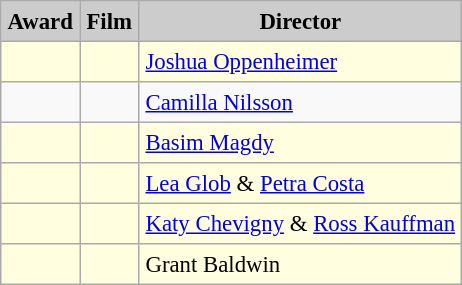<table border="2" cellpadding="4" cellspacing="0" style="margin: 1em 1em 1em 0; background: #F9F9F9; border: 1px solid #AAAAAA; border-collapse: collapse; font-size: 95%;">
<tr style="background:#CCCCCC" align="center">
<th>Award</th>
<th>Film</th>
<th>Director</th>
</tr>
<tr style="background:lightyellow">
<td></td>
<td></td>
<td> <a href='#'>Joshua Oppenheimer</a></td>
</tr>
<tr>
<td></td>
<td></td>
<td> <a href='#'>Camilla Nilsson</a></td>
</tr>
<tr style="background:lightyellow">
<td></td>
<td></td>
<td> <a href='#'>Basim Magdy</a></td>
</tr>
<tr style="background:lightyellow">
<td></td>
<td></td>
<td> <a href='#'>Lea Glob</a> & <a href='#'>Petra Costa</a></td>
</tr>
<tr style="background:lightyellow">
<td></td>
<td></td>
<td> <a href='#'>Katy Chevigny</a> & <a href='#'>Ross Kauffman</a></td>
</tr>
<tr style="background:lightyellow">
<td></td>
<td></td>
<td> Grant Baldwin</td>
</tr>
</table>
